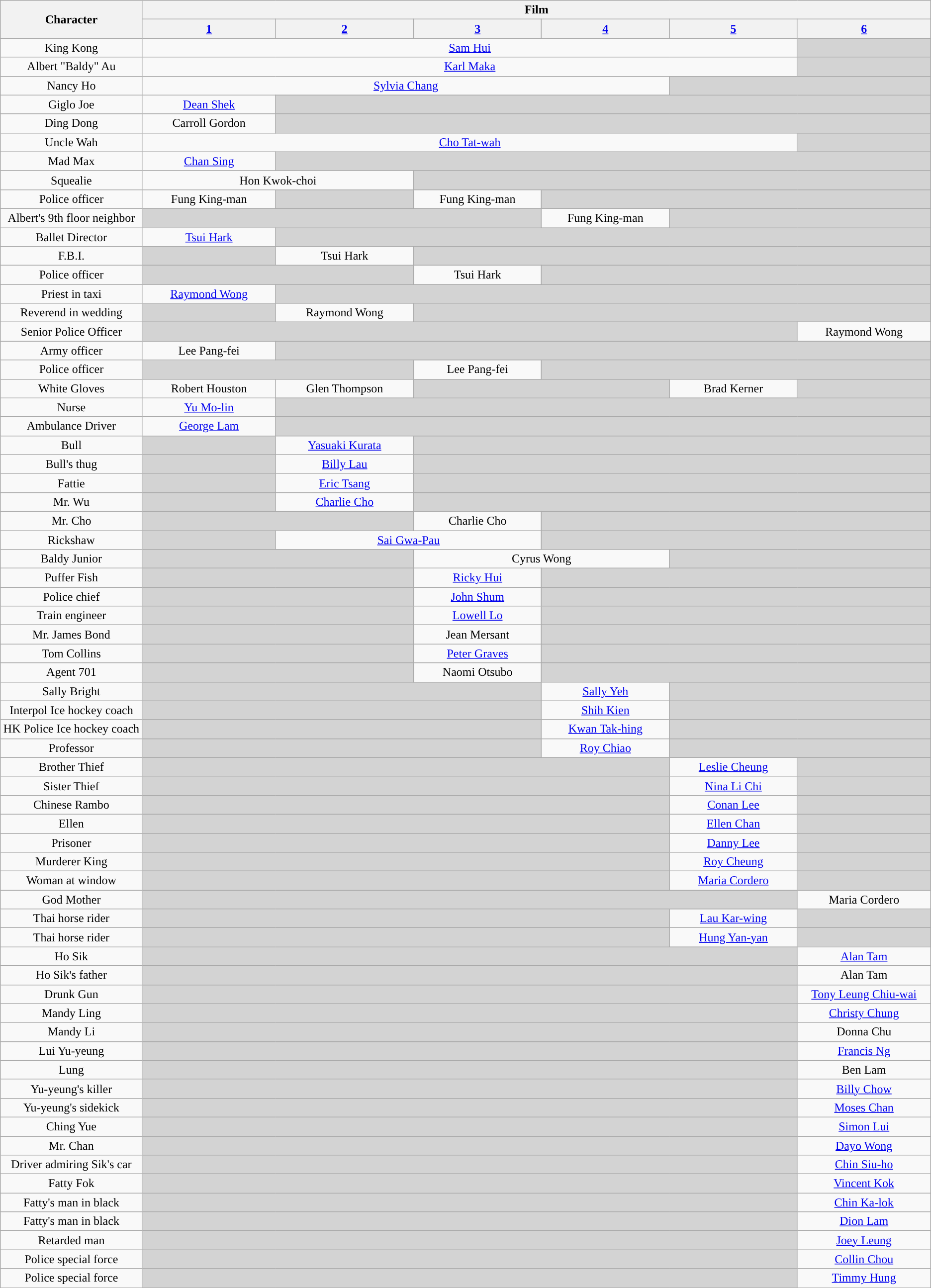<table class="wikitable" style="text-align:center;">
<tr>
<th rowspan="2" style="width:5%;">Character</th>
<th colspan="6" style="text-align:center;">Film</th>
</tr>
<tr>
<th style="text-align:center; width:5%;"><a href='#'>1</a></th>
<th style="text-align:center; width:5%;"><a href='#'>2</a></th>
<th style="text-align:center; width:5%;"><a href='#'>3</a></th>
<th style="text-align:center; width:5%;"><a href='#'>4</a></th>
<th style="text-align:center; width:5%;"><a href='#'>5</a></th>
<th style="text-align:center; width:5%;"><a href='#'>6</a></th>
</tr>
<tr>
<td>King Kong</td>
<td colspan="5"><a href='#'>Sam Hui</a></td>
<td style="background:#d3d3d3;"></td>
</tr>
<tr>
<td>Albert "Baldy" Au</td>
<td colspan="5"><a href='#'>Karl Maka</a></td>
<td style="background:#d3d3d3;"></td>
</tr>
<tr>
<td>Nancy Ho</td>
<td colspan="4"><a href='#'>Sylvia Chang</a></td>
<td colspan="2" style="background:#d3d3d3;"></td>
</tr>
<tr>
<td>Giglo Joe</td>
<td><a href='#'>Dean Shek</a></td>
<td colspan="5" style="background:#d3d3d3;"></td>
</tr>
<tr>
<td>Ding Dong</td>
<td>Carroll Gordon</td>
<td colspan="5" style="background:#d3d3d3;"></td>
</tr>
<tr>
<td>Uncle Wah</td>
<td colspan="5"><a href='#'>Cho Tat-wah</a></td>
<td style="background:#d3d3d3;"></td>
</tr>
<tr>
<td>Mad Max</td>
<td><a href='#'>Chan Sing</a></td>
<td colspan="5" style="background:#d3d3d3;"></td>
</tr>
<tr>
<td>Squealie</td>
<td colspan="2">Hon Kwok-choi</td>
<td colspan="4" style="background:#d3d3d3;"></td>
</tr>
<tr>
<td>Police officer</td>
<td>Fung King-man</td>
<td style="background:#d3d3d3;"></td>
<td>Fung King-man</td>
<td colspan="3" style="background:#d3d3d3;"></td>
</tr>
<tr>
<td>Albert's 9th floor neighbor</td>
<td colspan="3" style="background:#d3d3d3;"></td>
<td>Fung King-man</td>
<td colspan="2" style="background:#d3d3d3;"></td>
</tr>
<tr>
<td>Ballet Director</td>
<td><a href='#'>Tsui Hark</a></td>
<td colspan="5" style="background:#d3d3d3;"></td>
</tr>
<tr>
<td>F.B.I.</td>
<td style="background:#d3d3d3;"></td>
<td>Tsui Hark</td>
<td colspan="4" style="background:#d3d3d3;"></td>
</tr>
<tr>
<td>Police officer</td>
<td colspan="2" style="background:#d3d3d3;"></td>
<td>Tsui Hark</td>
<td colspan="3" style="background:#d3d3d3;"></td>
</tr>
<tr>
<td>Priest in taxi</td>
<td><a href='#'>Raymond Wong</a></td>
<td colspan="5" style="background:#d3d3d3;"></td>
</tr>
<tr>
<td>Reverend in wedding</td>
<td style="background:#d3d3d3;"></td>
<td>Raymond Wong</td>
<td colspan="4" style="background:#d3d3d3;"></td>
</tr>
<tr>
<td>Senior Police Officer</td>
<td colspan="5" style="background:#d3d3d3;"></td>
<td>Raymond Wong</td>
</tr>
<tr>
<td>Army officer</td>
<td>Lee Pang-fei</td>
<td colspan="5" style="background:#d3d3d3;"></td>
</tr>
<tr>
<td>Police officer</td>
<td colspan="2" style="background:#d3d3d3;"></td>
<td>Lee Pang-fei</td>
<td colspan="3" style="background:#d3d3d3;"></td>
</tr>
<tr>
<td>White Gloves</td>
<td>Robert Houston</td>
<td>Glen Thompson</td>
<td colspan="2" style="background:#d3d3d3;"></td>
<td>Brad Kerner</td>
<td colspan="1" style="background:#d3d3d3;"></td>
</tr>
<tr>
<td>Nurse</td>
<td><a href='#'>Yu Mo-lin</a></td>
<td colspan="5" style="background:#d3d3d3;"></td>
</tr>
<tr>
<td>Ambulance Driver</td>
<td><a href='#'>George Lam</a></td>
<td colspan="5" style="background:#d3d3d3;"></td>
</tr>
<tr>
<td>Bull</td>
<td style="background:#d3d3d3;"></td>
<td><a href='#'>Yasuaki Kurata</a></td>
<td colspan="4" style="background:#d3d3d3;"></td>
</tr>
<tr>
<td>Bull's thug</td>
<td style="background:#d3d3d3;"></td>
<td><a href='#'>Billy Lau</a></td>
<td colspan="4" style="background:#d3d3d3;"></td>
</tr>
<tr>
<td>Fattie</td>
<td style="background:#d3d3d3;"></td>
<td><a href='#'>Eric Tsang</a></td>
<td colspan="4" style="background:#d3d3d3;"></td>
</tr>
<tr>
<td>Mr. Wu</td>
<td style="background:#d3d3d3;"></td>
<td><a href='#'>Charlie Cho</a></td>
<td colspan="4" style="background:#d3d3d3;"></td>
</tr>
<tr>
<td>Mr. Cho</td>
<td colspan="2" style="background:#d3d3d3;"></td>
<td>Charlie Cho</td>
<td colspan="3" style="background:#d3d3d3;"></td>
</tr>
<tr>
<td>Rickshaw</td>
<td style="background:#d3d3d3;"></td>
<td colspan="2"><a href='#'>Sai Gwa-Pau</a></td>
<td colspan="3" style="background:#d3d3d3;"></td>
</tr>
<tr>
<td>Baldy Junior</td>
<td colspan="2" style="background:#d3d3d3;"></td>
<td colspan="2">Cyrus Wong</td>
<td colspan="2" style="background:#d3d3d3;"></td>
</tr>
<tr>
<td>Puffer Fish</td>
<td colspan="2" style="background:#d3d3d3;"></td>
<td><a href='#'>Ricky Hui</a></td>
<td colspan="3" style="background:#d3d3d3;"></td>
</tr>
<tr>
<td>Police chief</td>
<td colspan="2" style="background:#d3d3d3;"></td>
<td><a href='#'>John Shum</a></td>
<td colspan="3" style="background:#d3d3d3;"></td>
</tr>
<tr>
<td>Train engineer</td>
<td colspan="2" style="background:#d3d3d3;"></td>
<td><a href='#'>Lowell Lo</a></td>
<td colspan="3" style="background:#d3d3d3;"></td>
</tr>
<tr>
<td>Mr. James Bond</td>
<td colspan="2" style="background:#d3d3d3;"></td>
<td>Jean Mersant</td>
<td colspan="3" style="background:#d3d3d3;"></td>
</tr>
<tr>
<td>Tom Collins</td>
<td colspan="2" style="background:#d3d3d3;"></td>
<td><a href='#'>Peter Graves</a></td>
<td colspan="3" style="background:#d3d3d3;"></td>
</tr>
<tr>
<td>Agent 701</td>
<td colspan="2" style="background:#d3d3d3;"></td>
<td>Naomi Otsubo</td>
<td colspan="3" style="background:#d3d3d3;"></td>
</tr>
<tr>
<td>Sally Bright</td>
<td colspan="3" style="background:#d3d3d3;"></td>
<td><a href='#'>Sally Yeh</a></td>
<td colspan="2" style="background:#d3d3d3;"></td>
</tr>
<tr>
<td>Interpol Ice hockey coach</td>
<td colspan="3" style="background:#d3d3d3;"></td>
<td><a href='#'>Shih Kien</a></td>
<td colspan="2" style="background:#d3d3d3;"></td>
</tr>
<tr>
<td>HK Police Ice hockey coach</td>
<td colspan="3" style="background:#d3d3d3;"></td>
<td><a href='#'>Kwan Tak-hing</a></td>
<td colspan="2" style="background:#d3d3d3;"></td>
</tr>
<tr>
<td>Professor</td>
<td colspan="3" style="background:#d3d3d3;"></td>
<td><a href='#'>Roy Chiao</a></td>
<td colspan="2" style="background:#d3d3d3;"></td>
</tr>
<tr>
<td>Brother Thief</td>
<td colspan="4" style="background:#d3d3d3;"></td>
<td><a href='#'>Leslie Cheung</a></td>
<td colspan="1" style="background:#d3d3d3;"></td>
</tr>
<tr>
<td>Sister Thief</td>
<td colspan="4" style="background:#d3d3d3;"></td>
<td><a href='#'>Nina Li Chi</a></td>
<td colspan="1" style="background:#d3d3d3;"></td>
</tr>
<tr>
<td>Chinese Rambo</td>
<td colspan="4" style="background:#d3d3d3;"></td>
<td><a href='#'>Conan Lee</a></td>
<td colspan="1" style="background:#d3d3d3;"></td>
</tr>
<tr>
<td>Ellen</td>
<td colspan="4" style="background:#d3d3d3;"></td>
<td><a href='#'>Ellen Chan</a></td>
<td colspan="1" style="background:#d3d3d3;"></td>
</tr>
<tr>
<td>Prisoner</td>
<td colspan="4" style="background:#d3d3d3;"></td>
<td><a href='#'>Danny Lee</a></td>
<td colspan="1" style="background:#d3d3d3;"></td>
</tr>
<tr>
<td>Murderer King</td>
<td colspan="4" style="background:#d3d3d3;"></td>
<td><a href='#'>Roy Cheung</a></td>
<td colspan="1" style="background:#d3d3d3;"></td>
</tr>
<tr>
<td>Woman at window</td>
<td colspan="4" style="background:#d3d3d3;"></td>
<td><a href='#'>Maria Cordero</a></td>
<td colspan="1" style="background:#d3d3d3;"></td>
</tr>
<tr>
<td>God Mother</td>
<td colspan="5" style="background:#d3d3d3;"></td>
<td>Maria Cordero</td>
</tr>
<tr>
<td>Thai horse rider</td>
<td colspan="4" style="background:#d3d3d3;"></td>
<td><a href='#'>Lau Kar-wing</a></td>
<td colspan="1" style="background:#d3d3d3;"></td>
</tr>
<tr>
<td>Thai horse rider</td>
<td colspan="4" style="background:#d3d3d3;"></td>
<td><a href='#'>Hung Yan-yan</a></td>
<td colspan="1" style="background:#d3d3d3;"></td>
</tr>
<tr>
<td>Ho Sik</td>
<td colspan="5" style="background:#d3d3d3;"></td>
<td><a href='#'>Alan Tam</a></td>
</tr>
<tr>
<td>Ho Sik's father</td>
<td colspan="5" style="background:#d3d3d3;"></td>
<td>Alan Tam</td>
</tr>
<tr>
<td>Drunk Gun</td>
<td colspan="5" style="background:#d3d3d3;"></td>
<td><a href='#'>Tony Leung Chiu-wai</a></td>
</tr>
<tr>
<td>Mandy Ling</td>
<td colspan="5" style="background:#d3d3d3;"></td>
<td><a href='#'>Christy Chung</a></td>
</tr>
<tr>
<td>Mandy Li</td>
<td colspan="5" style="background:#d3d3d3;"></td>
<td>Donna Chu</td>
</tr>
<tr>
<td>Lui Yu-yeung</td>
<td colspan="5" style="background:#d3d3d3;"></td>
<td><a href='#'>Francis Ng</a></td>
</tr>
<tr>
<td>Lung</td>
<td colspan="5" style="background:#d3d3d3;"></td>
<td>Ben Lam</td>
</tr>
<tr>
<td>Yu-yeung's killer</td>
<td colspan="5" style="background:#d3d3d3;"></td>
<td><a href='#'>Billy Chow</a></td>
</tr>
<tr>
<td>Yu-yeung's sidekick</td>
<td colspan="5" style="background:#d3d3d3;"></td>
<td><a href='#'>Moses Chan</a></td>
</tr>
<tr>
<td>Ching Yue</td>
<td colspan="5" style="background:#d3d3d3;"></td>
<td><a href='#'>Simon Lui</a></td>
</tr>
<tr>
<td>Mr. Chan</td>
<td colspan="5" style="background:#d3d3d3;"></td>
<td><a href='#'>Dayo Wong</a></td>
</tr>
<tr>
<td>Driver admiring Sik's car</td>
<td colspan="5" style="background:#d3d3d3;"></td>
<td><a href='#'>Chin Siu-ho</a></td>
</tr>
<tr>
<td>Fatty Fok</td>
<td colspan="5" style="background:#d3d3d3;"></td>
<td><a href='#'>Vincent Kok</a></td>
</tr>
<tr>
<td>Fatty's man in black</td>
<td colspan="5" style="background:#d3d3d3;"></td>
<td><a href='#'>Chin Ka-lok</a></td>
</tr>
<tr>
<td>Fatty's man in black</td>
<td colspan="5" style="background:#d3d3d3;"></td>
<td><a href='#'>Dion Lam</a></td>
</tr>
<tr>
<td>Retarded man</td>
<td colspan="5" style="background:#d3d3d3;"></td>
<td><a href='#'>Joey Leung</a></td>
</tr>
<tr>
<td>Police special force</td>
<td colspan="5" style="background:#d3d3d3;"></td>
<td><a href='#'>Collin Chou</a></td>
</tr>
<tr>
<td>Police special force</td>
<td colspan="5" style="background:#d3d3d3;"></td>
<td><a href='#'>Timmy Hung</a></td>
</tr>
<tr>
</tr>
</table>
